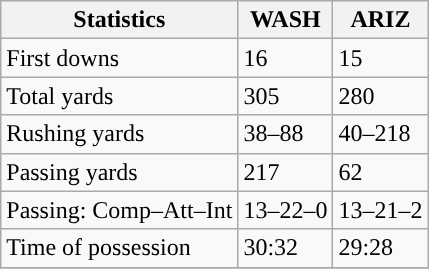<table class="wikitable" style="float: left;">
<tr>
<th>Statistics</th>
<th>WASH</th>
<th>ARIZ</th>
</tr>
<tr>
<td>First downs</td>
<td>16</td>
<td>15</td>
</tr>
<tr>
<td>Total yards</td>
<td>305</td>
<td>280</td>
</tr>
<tr>
<td>Rushing yards</td>
<td>38–88</td>
<td>40–218</td>
</tr>
<tr>
<td>Passing yards</td>
<td>217</td>
<td>62</td>
</tr>
<tr>
<td>Passing: Comp–Att–Int</td>
<td>13–22–0</td>
<td>13–21–2</td>
</tr>
<tr>
<td>Time of possession</td>
<td>30:32</td>
<td>29:28</td>
</tr>
<tr>
</tr>
</table>
